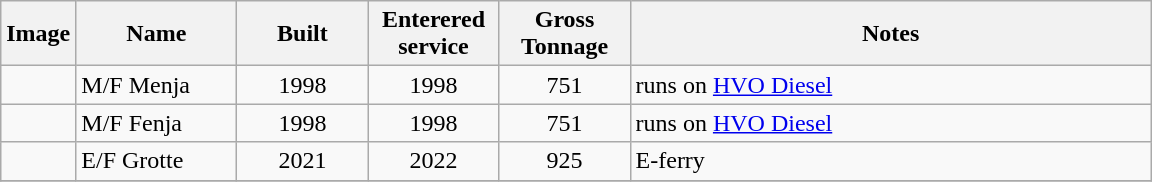<table class="wikitable sortable" border="1">
<tr>
<th class="unsortable">Image</th>
<th scope="col" width="100pt">Name</th>
<th scope="col" width="80pt">Built</th>
<th scope="col" width="80pt">Enterered service</th>
<th scope="col" width="80pt">Gross Tonnage</th>
<th scope="col" width="340pt" class="unsortable">Notes</th>
</tr>
<tr>
<td></td>
<td>M/F Menja</td>
<td align="Center">1998</td>
<td align="Center">1998</td>
<td align="Center">751</td>
<td>runs on <a href='#'>HVO Diesel</a></td>
</tr>
<tr>
<td></td>
<td>M/F Fenja</td>
<td align="Center">1998</td>
<td align="Center">1998</td>
<td align="Center">751</td>
<td>runs on <a href='#'>HVO Diesel</a></td>
</tr>
<tr>
<td></td>
<td>E/F Grotte</td>
<td align="Center">2021</td>
<td align="Center">2022</td>
<td align="Center">925</td>
<td>E-ferry</td>
</tr>
<tr>
</tr>
</table>
